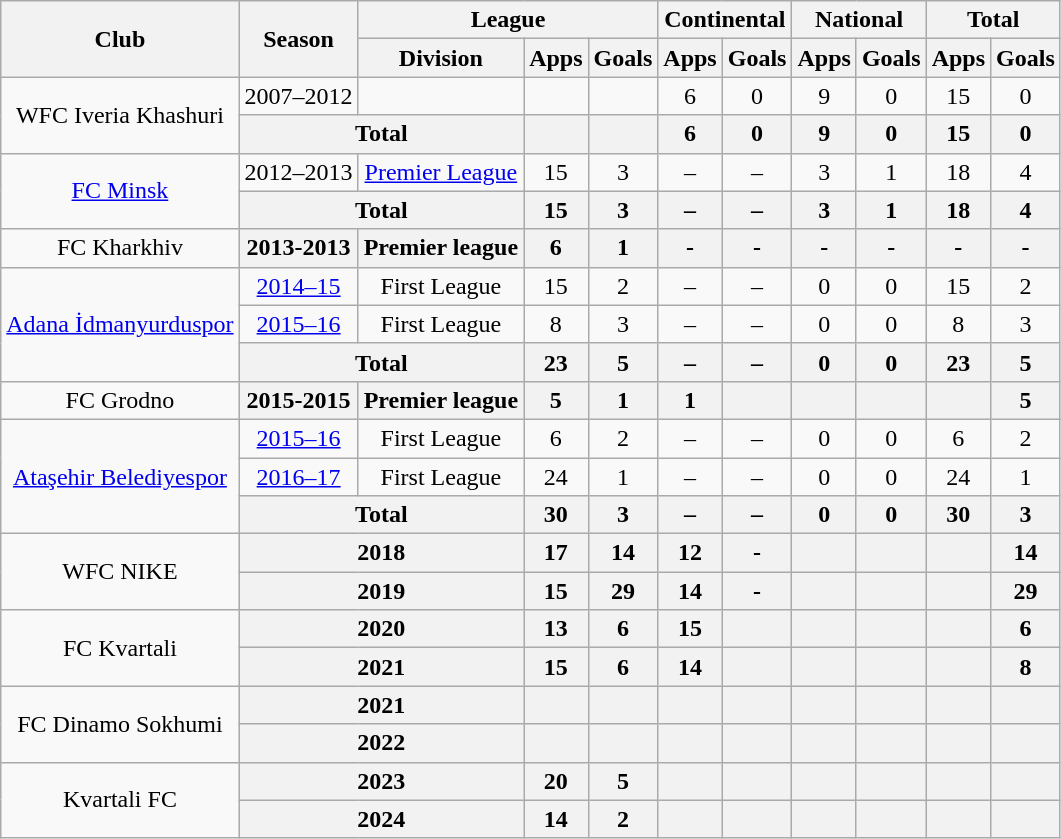<table class="wikitable" style="text-align: center;">
<tr>
<th rowspan="2">Club</th>
<th rowspan="2">Season</th>
<th colspan="3">League</th>
<th colspan="2">Continental</th>
<th colspan="2">National</th>
<th colspan="2">Total</th>
</tr>
<tr>
<th>Division</th>
<th>Apps</th>
<th>Goals</th>
<th>Apps</th>
<th>Goals</th>
<th>Apps</th>
<th>Goals</th>
<th>Apps</th>
<th>Goals</th>
</tr>
<tr>
<td rowspan="2">WFC Iveria Khashuri</td>
<td>2007–2012</td>
<td></td>
<td></td>
<td></td>
<td>6</td>
<td>0</td>
<td>9</td>
<td>0</td>
<td>15</td>
<td>0</td>
</tr>
<tr>
<th colspan="2">Total</th>
<th></th>
<th></th>
<th>6</th>
<th>0</th>
<th>9</th>
<th>0</th>
<th>15</th>
<th>0</th>
</tr>
<tr>
<td rowspan="2"><a href='#'>FC Minsk</a></td>
<td>2012–2013</td>
<td><a href='#'>Premier League</a></td>
<td>15</td>
<td>3</td>
<td>–</td>
<td>–</td>
<td>3</td>
<td>1</td>
<td>18</td>
<td>4</td>
</tr>
<tr>
<th colspan="2">Total</th>
<th>15</th>
<th>3</th>
<th>–</th>
<th>–</th>
<th>3</th>
<th>1</th>
<th>18</th>
<th>4</th>
</tr>
<tr>
<td>FC Kharkhiv</td>
<th>2013-2013</th>
<th>Premier league</th>
<th>6</th>
<th>1</th>
<th>-</th>
<th>-</th>
<th>-</th>
<th>-</th>
<th>-</th>
<th>-</th>
</tr>
<tr>
<td rowspan="3"><a href='#'>Adana İdmanyurduspor</a></td>
<td><a href='#'>2014–15</a></td>
<td>First League</td>
<td>15</td>
<td>2</td>
<td>–</td>
<td>–</td>
<td>0</td>
<td>0</td>
<td>15</td>
<td>2</td>
</tr>
<tr>
<td><a href='#'>2015–16</a></td>
<td>First League</td>
<td>8</td>
<td>3</td>
<td>–</td>
<td>–</td>
<td>0</td>
<td>0</td>
<td>8</td>
<td>3</td>
</tr>
<tr>
<th colspan="2">Total</th>
<th>23</th>
<th>5</th>
<th>–</th>
<th>–</th>
<th>0</th>
<th>0</th>
<th>23</th>
<th>5</th>
</tr>
<tr>
<td>FC Grodno</td>
<th>2015-2015</th>
<th>Premier league</th>
<th>5</th>
<th>1</th>
<th>1</th>
<th></th>
<th></th>
<th></th>
<th></th>
<th>5</th>
</tr>
<tr>
<td rowspan="3"><a href='#'>Ataşehir Belediyespor</a></td>
<td><a href='#'>2015–16</a></td>
<td>First League</td>
<td>6</td>
<td>2</td>
<td>–</td>
<td>–</td>
<td>0</td>
<td>0</td>
<td>6</td>
<td>2</td>
</tr>
<tr>
<td><a href='#'>2016–17</a></td>
<td>First League</td>
<td>24</td>
<td>1</td>
<td>–</td>
<td>–</td>
<td>0</td>
<td>0</td>
<td>24</td>
<td>1</td>
</tr>
<tr>
<th colspan="2">Total</th>
<th>30</th>
<th>3</th>
<th>–</th>
<th>–</th>
<th>0</th>
<th>0</th>
<th>30</th>
<th>3</th>
</tr>
<tr>
<td rowspan="2">WFC NIKE</td>
<th colspan="2">2018</th>
<th>17</th>
<th>14</th>
<th>12</th>
<th>-</th>
<th></th>
<th></th>
<th></th>
<th>14</th>
</tr>
<tr>
<th colspan="2">2019</th>
<th>15</th>
<th>29</th>
<th>14</th>
<th>-</th>
<th></th>
<th></th>
<th></th>
<th>29</th>
</tr>
<tr>
<td rowspan="2">FC Kvartali</td>
<th colspan="2">2020</th>
<th>13</th>
<th>6</th>
<th>15</th>
<th></th>
<th></th>
<th></th>
<th></th>
<th>6</th>
</tr>
<tr>
<th colspan="2">2021</th>
<th>15</th>
<th>6</th>
<th>14</th>
<th></th>
<th></th>
<th></th>
<th></th>
<th>8</th>
</tr>
<tr>
<td rowspan="2">FC Dinamo Sokhumi</td>
<th colspan="2">2021</th>
<th></th>
<th></th>
<th></th>
<th></th>
<th></th>
<th></th>
<th></th>
<th></th>
</tr>
<tr>
<th colspan="2">2022</th>
<th></th>
<th></th>
<th></th>
<th></th>
<th></th>
<th></th>
<th></th>
<th></th>
</tr>
<tr>
<td rowspan="2">Kvartali FC</td>
<th colspan="2">2023</th>
<th>20</th>
<th>5</th>
<th></th>
<th></th>
<th></th>
<th></th>
<th></th>
<th></th>
</tr>
<tr>
<th colspan="2">2024</th>
<th>14</th>
<th>2</th>
<th></th>
<th></th>
<th></th>
<th></th>
<th></th>
<th></th>
</tr>
</table>
